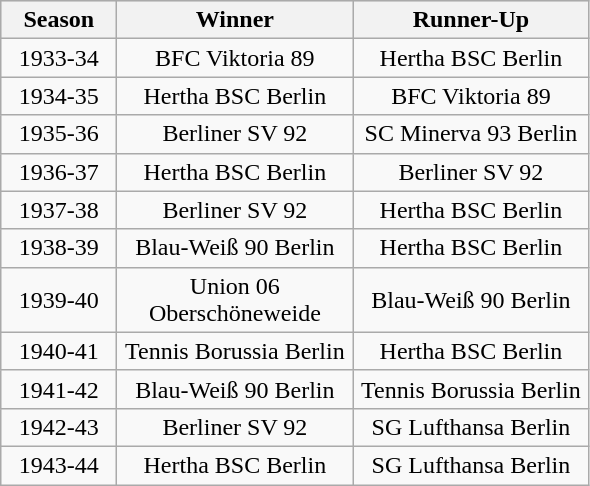<table class="wikitable">
<tr align="center" bgcolor="#dfdfdf">
<th width="70">Season</th>
<th width="150">Winner</th>
<th width="150">Runner-Up</th>
</tr>
<tr align="center">
<td>1933-34</td>
<td>BFC Viktoria 89</td>
<td>Hertha BSC Berlin</td>
</tr>
<tr align="center">
<td>1934-35</td>
<td>Hertha BSC Berlin</td>
<td>BFC Viktoria 89</td>
</tr>
<tr align="center">
<td>1935-36</td>
<td>Berliner SV 92</td>
<td>SC Minerva 93 Berlin</td>
</tr>
<tr align="center">
<td>1936-37</td>
<td>Hertha BSC Berlin</td>
<td>Berliner SV 92</td>
</tr>
<tr align="center">
<td>1937-38</td>
<td>Berliner SV 92</td>
<td>Hertha BSC Berlin</td>
</tr>
<tr align="center">
<td>1938-39</td>
<td>Blau-Weiß 90 Berlin</td>
<td>Hertha BSC Berlin</td>
</tr>
<tr align="center">
<td>1939-40</td>
<td>Union 06 Oberschöneweide</td>
<td>Blau-Weiß 90 Berlin</td>
</tr>
<tr align="center">
<td>1940-41</td>
<td>Tennis Borussia Berlin</td>
<td>Hertha BSC Berlin</td>
</tr>
<tr align="center">
<td>1941-42</td>
<td>Blau-Weiß 90 Berlin</td>
<td>Tennis Borussia Berlin</td>
</tr>
<tr align="center">
<td>1942-43</td>
<td>Berliner SV 92</td>
<td>SG Lufthansa Berlin</td>
</tr>
<tr align="center">
<td>1943-44</td>
<td>Hertha BSC Berlin</td>
<td>SG Lufthansa Berlin</td>
</tr>
</table>
